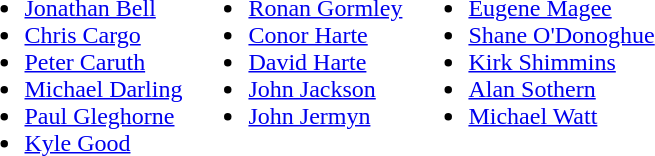<table>
<tr style="vertical-align:top">
<td><br><ul><li><a href='#'>Jonathan Bell</a></li><li><a href='#'>Chris Cargo</a></li><li><a href='#'>Peter Caruth</a></li><li><a href='#'>Michael Darling</a></li><li><a href='#'>Paul Gleghorne</a></li><li><a href='#'>Kyle Good</a></li></ul></td>
<td><br><ul><li><a href='#'>Ronan Gormley</a></li><li><a href='#'>Conor Harte</a></li><li><a href='#'>David Harte</a></li><li><a href='#'>John Jackson</a></li><li><a href='#'>John Jermyn</a></li></ul></td>
<td><br><ul><li><a href='#'>Eugene Magee</a></li><li><a href='#'>Shane O'Donoghue</a></li><li><a href='#'>Kirk Shimmins</a></li><li><a href='#'>Alan Sothern</a></li><li><a href='#'>Michael Watt</a></li></ul></td>
</tr>
</table>
